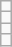<table class="wikitable">
<tr>
<td></td>
</tr>
<tr>
<td></td>
</tr>
<tr>
<td></td>
</tr>
<tr>
<td></td>
</tr>
</table>
